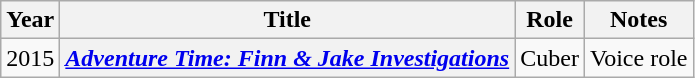<table class="wikitable plainrowheaders sortable">
<tr>
<th scope="col">Year</th>
<th scope="col">Title</th>
<th scope="col">Role</th>
<th scope="col" class="unsortable">Notes</th>
</tr>
<tr>
<td>2015</td>
<th scope="row"><em><a href='#'>Adventure Time: Finn & Jake Investigations</a></em></th>
<td>Cuber</td>
<td>Voice role</td>
</tr>
</table>
